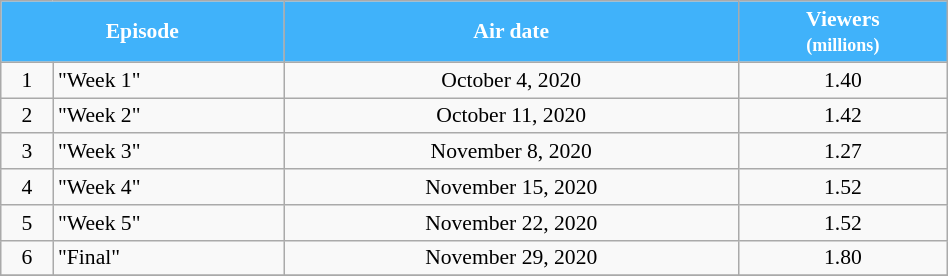<table class="wikitable" style="text-align:center; font-size:90%; width: 50%">
<tr>
<th style="background:#40B2FA; color:white;" colspan="2">Episode</th>
<th style="background:#40B2FA; color:white;">Air date</th>
<th style="background:#40B2FA; color:white;">Viewers<br><small>(millions)</small></th>
</tr>
<tr>
<td>1</td>
<td style="text-align:left;">"Week 1"</td>
<td>October 4, 2020</td>
<td>1.40</td>
</tr>
<tr>
<td>2</td>
<td style="text-align:left;">"Week 2"</td>
<td>October 11, 2020</td>
<td>1.42</td>
</tr>
<tr>
<td>3</td>
<td style="text-align:left;">"Week 3"</td>
<td>November 8, 2020</td>
<td>1.27</td>
</tr>
<tr>
<td>4</td>
<td style="text-align:left;">"Week 4"</td>
<td>November 15, 2020</td>
<td>1.52</td>
</tr>
<tr>
<td>5</td>
<td style="text-align:left;">"Week 5"</td>
<td>November 22, 2020</td>
<td>1.52</td>
</tr>
<tr>
<td>6</td>
<td style="text-align:left;">"Final"</td>
<td>November 29, 2020</td>
<td>1.80</td>
</tr>
<tr>
</tr>
</table>
